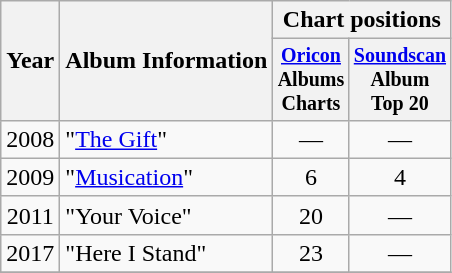<table class="wikitable">
<tr>
<th rowspan="2">Year</th>
<th rowspan="2">Album Information</th>
<th colspan="2">Chart positions</th>
</tr>
<tr style="font-size:smaller;">
<th width="35"><a href='#'>Oricon</a> Albums Charts</th>
<th width="35"><a href='#'>Soundscan</a> Album Top 20</th>
</tr>
<tr>
<td align="center">2008</td>
<td>"<a href='#'>The Gift</a>"<br></td>
<td align="center">—</td>
<td align="center">—</td>
</tr>
<tr>
<td align="center">2009</td>
<td>"<a href='#'>Musication</a>"<br></td>
<td align="center">6</td>
<td align="center">4</td>
</tr>
<tr>
<td align="center">2011</td>
<td>"Your Voice"<br></td>
<td align="center">20</td>
<td align="center">—</td>
</tr>
<tr>
<td align="center" rowspan="1">2017</td>
<td>"Here I Stand"<br></td>
<td align="center">23</td>
<td align="center">—</td>
</tr>
<tr>
</tr>
</table>
